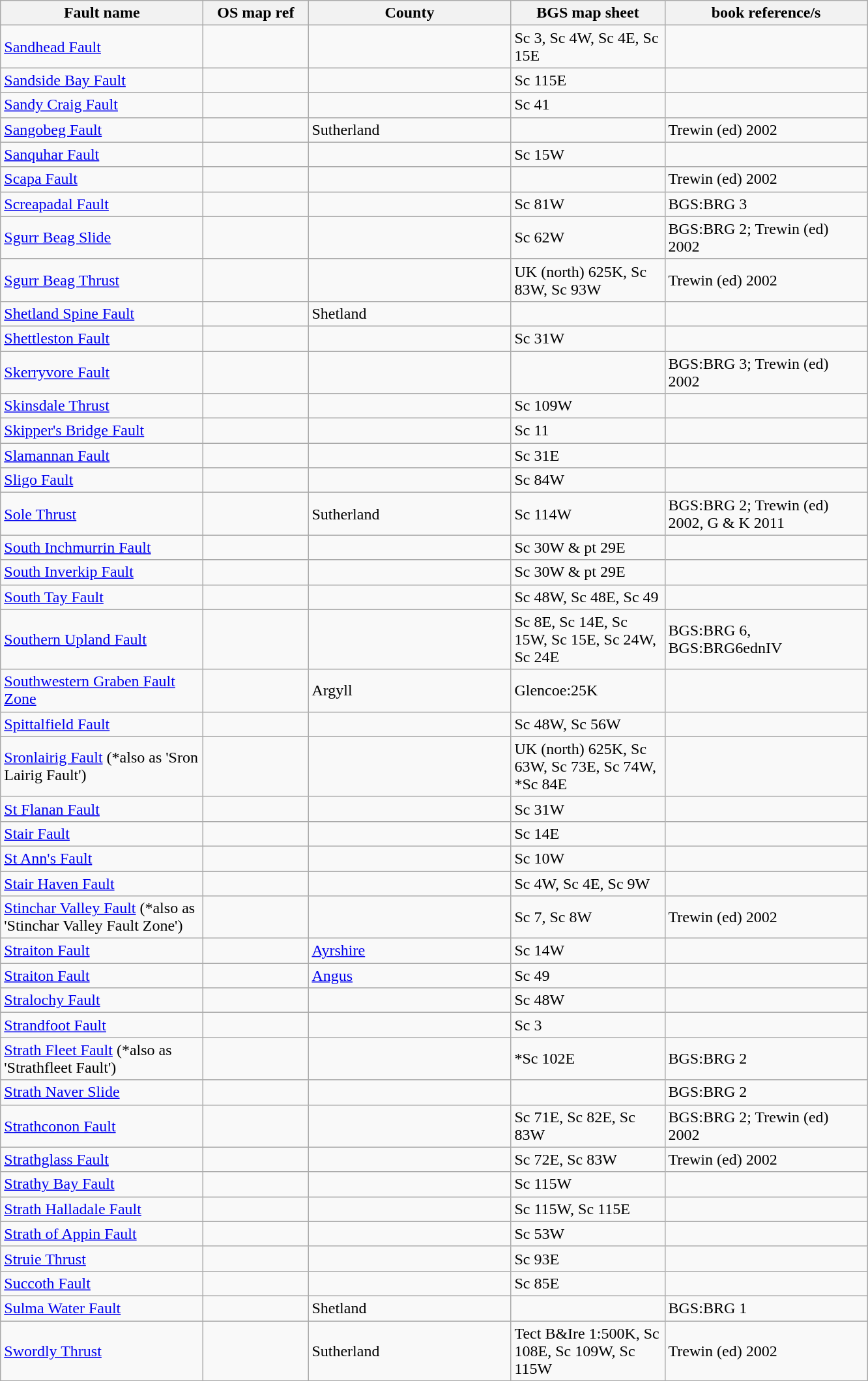<table class="wikitable">
<tr>
<th width="200pt">Fault name</th>
<th width="100pt">OS map ref</th>
<th width="200pt">County</th>
<th width="150pt">BGS map sheet</th>
<th width="200pt">book reference/s</th>
</tr>
<tr>
<td><a href='#'>Sandhead Fault</a></td>
<td></td>
<td></td>
<td>Sc 3, Sc 4W, Sc 4E, Sc 15E</td>
<td></td>
</tr>
<tr>
<td><a href='#'>Sandside Bay Fault</a></td>
<td></td>
<td></td>
<td>Sc 115E</td>
<td></td>
</tr>
<tr>
<td><a href='#'>Sandy Craig Fault</a></td>
<td></td>
<td></td>
<td>Sc 41</td>
<td></td>
</tr>
<tr>
<td><a href='#'>Sangobeg Fault</a></td>
<td></td>
<td>Sutherland</td>
<td></td>
<td>Trewin (ed) 2002</td>
</tr>
<tr>
<td><a href='#'>Sanquhar Fault</a></td>
<td></td>
<td></td>
<td>Sc 15W</td>
<td></td>
</tr>
<tr>
<td><a href='#'>Scapa Fault</a></td>
<td></td>
<td></td>
<td></td>
<td>Trewin (ed) 2002</td>
</tr>
<tr>
<td><a href='#'>Screapadal Fault</a></td>
<td></td>
<td></td>
<td>Sc 81W</td>
<td>BGS:BRG 3</td>
</tr>
<tr>
<td><a href='#'>Sgurr Beag Slide</a></td>
<td></td>
<td></td>
<td>Sc 62W</td>
<td>BGS:BRG 2; Trewin (ed) 2002</td>
</tr>
<tr>
<td><a href='#'>Sgurr Beag Thrust</a></td>
<td></td>
<td></td>
<td>UK (north) 625K, Sc 83W, Sc 93W</td>
<td>Trewin (ed) 2002</td>
</tr>
<tr>
<td><a href='#'>Shetland Spine Fault</a></td>
<td></td>
<td>Shetland</td>
<td></td>
<td></td>
</tr>
<tr>
<td><a href='#'>Shettleston Fault</a></td>
<td></td>
<td></td>
<td>Sc 31W</td>
<td></td>
</tr>
<tr>
<td><a href='#'>Skerryvore Fault</a></td>
<td></td>
<td></td>
<td></td>
<td>BGS:BRG 3; Trewin (ed) 2002</td>
</tr>
<tr>
<td><a href='#'>Skinsdale Thrust</a></td>
<td></td>
<td></td>
<td>Sc 109W</td>
<td></td>
</tr>
<tr>
<td><a href='#'>Skipper's Bridge Fault</a></td>
<td></td>
<td></td>
<td>Sc 11</td>
<td></td>
</tr>
<tr>
<td><a href='#'>Slamannan Fault</a></td>
<td></td>
<td></td>
<td>Sc 31E</td>
<td></td>
</tr>
<tr>
<td><a href='#'>Sligo Fault</a></td>
<td></td>
<td></td>
<td>Sc 84W</td>
<td></td>
</tr>
<tr>
<td><a href='#'>Sole Thrust</a></td>
<td></td>
<td>Sutherland</td>
<td>Sc 114W</td>
<td>BGS:BRG 2; Trewin (ed) 2002, G & K 2011</td>
</tr>
<tr>
<td><a href='#'>South Inchmurrin Fault</a></td>
<td></td>
<td></td>
<td>Sc 30W & pt 29E</td>
<td></td>
</tr>
<tr>
<td><a href='#'>South Inverkip Fault</a></td>
<td></td>
<td></td>
<td>Sc 30W & pt 29E</td>
<td></td>
</tr>
<tr>
<td><a href='#'>South Tay Fault</a></td>
<td></td>
<td></td>
<td>Sc 48W, Sc 48E, Sc 49</td>
<td></td>
</tr>
<tr>
<td><a href='#'>Southern Upland Fault</a></td>
<td></td>
<td></td>
<td>Sc 8E, Sc 14E, Sc 15W, Sc 15E, Sc 24W, Sc 24E</td>
<td>BGS:BRG 6, BGS:BRG6ednIV</td>
</tr>
<tr>
<td><a href='#'>Southwestern Graben Fault Zone</a></td>
<td></td>
<td>Argyll</td>
<td>Glencoe:25K</td>
<td></td>
</tr>
<tr>
<td><a href='#'>Spittalfield Fault</a></td>
<td></td>
<td></td>
<td>Sc 48W, Sc 56W</td>
<td></td>
</tr>
<tr>
<td><a href='#'>Sronlairig Fault</a> (*also as 'Sron Lairig Fault')</td>
<td></td>
<td></td>
<td>UK (north) 625K, Sc 63W, Sc 73E, Sc 74W, *Sc 84E</td>
<td></td>
</tr>
<tr>
<td><a href='#'>St Flanan Fault</a></td>
<td></td>
<td></td>
<td>Sc 31W</td>
<td></td>
</tr>
<tr>
<td><a href='#'>Stair Fault</a></td>
<td></td>
<td></td>
<td>Sc 14E</td>
<td></td>
</tr>
<tr>
<td><a href='#'>St Ann's Fault</a></td>
<td></td>
<td></td>
<td>Sc 10W</td>
<td></td>
</tr>
<tr>
<td><a href='#'>Stair Haven Fault</a></td>
<td></td>
<td></td>
<td>Sc 4W, Sc 4E, Sc 9W</td>
<td></td>
</tr>
<tr>
<td><a href='#'>Stinchar Valley Fault</a> (*also as 'Stinchar Valley Fault Zone')</td>
<td></td>
<td></td>
<td>Sc 7, Sc 8W</td>
<td>Trewin (ed) 2002</td>
</tr>
<tr>
<td><a href='#'>Straiton Fault</a></td>
<td></td>
<td><a href='#'>Ayrshire</a></td>
<td>Sc 14W</td>
<td></td>
</tr>
<tr>
<td><a href='#'>Straiton Fault</a></td>
<td></td>
<td><a href='#'>Angus</a></td>
<td>Sc 49</td>
<td></td>
</tr>
<tr>
<td><a href='#'>Stralochy Fault</a></td>
<td></td>
<td></td>
<td>Sc 48W</td>
<td></td>
</tr>
<tr>
<td><a href='#'>Strandfoot Fault</a></td>
<td></td>
<td></td>
<td>Sc 3</td>
<td></td>
</tr>
<tr>
<td><a href='#'>Strath Fleet Fault</a> (*also as 'Strathfleet Fault')</td>
<td></td>
<td></td>
<td>*Sc 102E</td>
<td>BGS:BRG 2</td>
</tr>
<tr>
<td><a href='#'>Strath Naver Slide</a></td>
<td></td>
<td></td>
<td></td>
<td>BGS:BRG 2</td>
</tr>
<tr>
<td><a href='#'>Strathconon Fault</a></td>
<td></td>
<td></td>
<td>Sc 71E, Sc 82E, Sc 83W</td>
<td>BGS:BRG 2; Trewin (ed) 2002</td>
</tr>
<tr>
<td><a href='#'>Strathglass Fault</a></td>
<td></td>
<td></td>
<td>Sc 72E, Sc 83W</td>
<td>Trewin (ed) 2002</td>
</tr>
<tr>
<td><a href='#'>Strathy Bay Fault</a></td>
<td></td>
<td></td>
<td>Sc 115W</td>
<td></td>
</tr>
<tr>
<td><a href='#'>Strath Halladale Fault</a></td>
<td></td>
<td></td>
<td>Sc 115W, Sc 115E</td>
<td></td>
</tr>
<tr>
<td><a href='#'>Strath of Appin Fault</a></td>
<td></td>
<td></td>
<td>Sc 53W</td>
<td></td>
</tr>
<tr>
<td><a href='#'>Struie Thrust</a></td>
<td></td>
<td></td>
<td>Sc 93E</td>
<td></td>
</tr>
<tr>
<td><a href='#'>Succoth Fault</a></td>
<td></td>
<td></td>
<td>Sc 85E</td>
<td></td>
</tr>
<tr>
<td><a href='#'>Sulma Water Fault</a></td>
<td></td>
<td>Shetland</td>
<td></td>
<td>BGS:BRG 1</td>
</tr>
<tr>
<td><a href='#'>Swordly Thrust</a></td>
<td></td>
<td>Sutherland</td>
<td>Tect B&Ire 1:500K, Sc 108E, Sc 109W, Sc 115W</td>
<td>Trewin (ed) 2002</td>
</tr>
<tr>
</tr>
</table>
